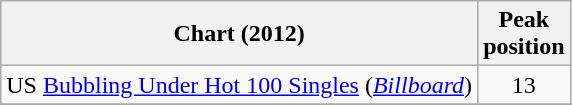<table class="wikitable sortable">
<tr>
<th align="left">Chart (2012)</th>
<th>Peak<br>position</th>
</tr>
<tr>
<td>US <a href='#'>Bubbling Under Hot 100 Singles</a> (<em><a href='#'>Billboard</a></em>)</td>
<td style="text-align:center;">13</td>
</tr>
<tr>
</tr>
<tr>
</tr>
</table>
